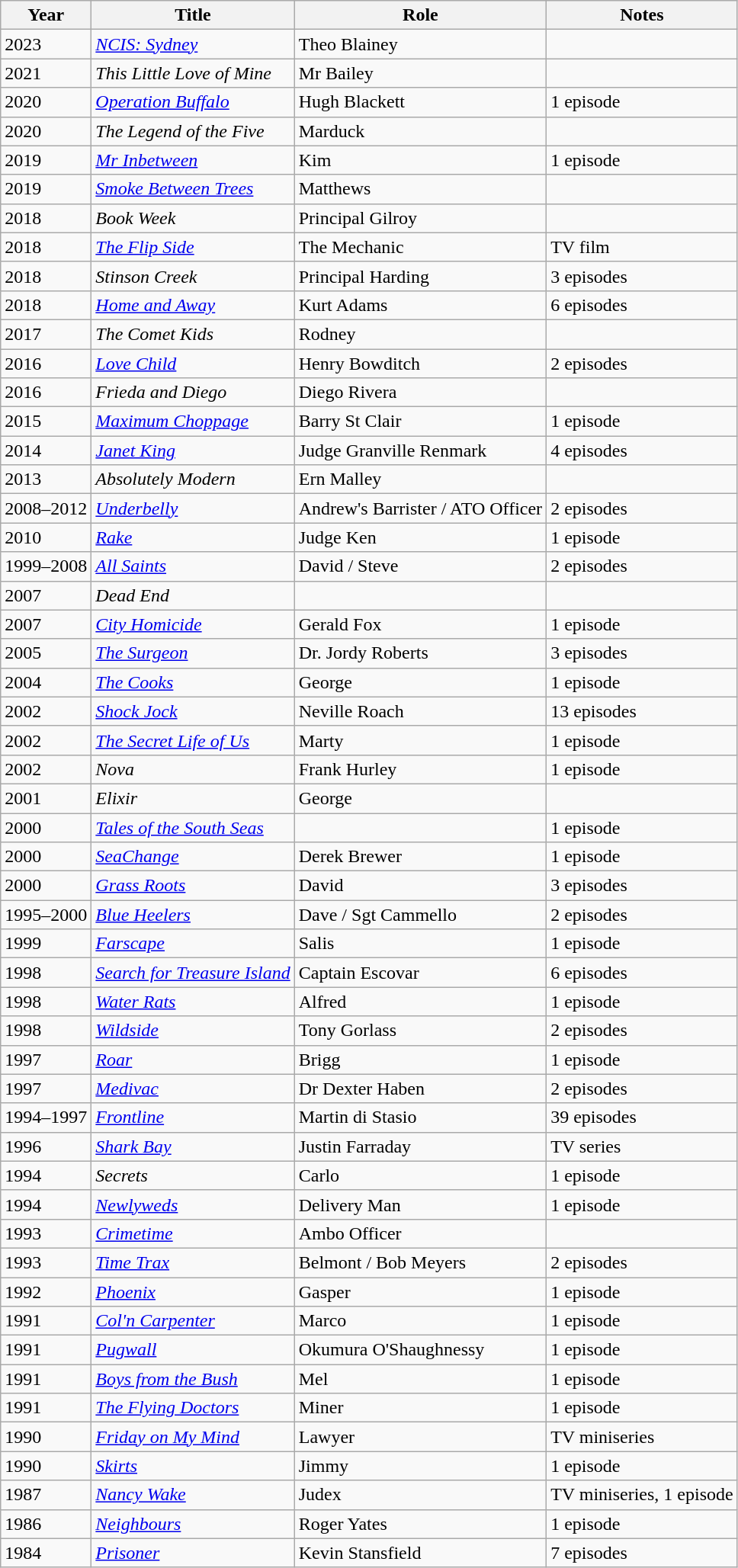<table class="wikitable">
<tr>
<th>Year</th>
<th>Title</th>
<th>Role</th>
<th>Notes</th>
</tr>
<tr>
<td>2023</td>
<td><em><a href='#'>NCIS: Sydney</a></em></td>
<td>Theo Blainey</td>
<td></td>
</tr>
<tr>
<td>2021</td>
<td><em>This Little Love of Mine</em></td>
<td>Mr Bailey</td>
<td></td>
</tr>
<tr>
<td>2020</td>
<td><em><a href='#'>Operation Buffalo</a></em></td>
<td>Hugh Blackett</td>
<td>1 episode</td>
</tr>
<tr>
<td>2020</td>
<td><em>The Legend of the Five</em></td>
<td>Marduck</td>
<td></td>
</tr>
<tr>
<td>2019</td>
<td><em><a href='#'>Mr Inbetween</a></em></td>
<td>Kim</td>
<td>1 episode</td>
</tr>
<tr>
<td>2019</td>
<td><em><a href='#'>Smoke Between Trees</a></em></td>
<td>Matthews</td>
<td></td>
</tr>
<tr>
<td>2018</td>
<td><em>Book Week</em></td>
<td>Principal Gilroy</td>
<td></td>
</tr>
<tr>
<td>2018</td>
<td><em><a href='#'>The Flip Side</a></em></td>
<td>The Mechanic</td>
<td>TV film</td>
</tr>
<tr>
<td>2018</td>
<td><em>Stinson Creek</em></td>
<td>Principal Harding</td>
<td>3 episodes</td>
</tr>
<tr>
<td>2018</td>
<td><em><a href='#'>Home and Away</a></em></td>
<td>Kurt Adams</td>
<td>6 episodes</td>
</tr>
<tr>
<td>2017</td>
<td><em>The Comet Kids</em></td>
<td>Rodney</td>
<td></td>
</tr>
<tr>
<td>2016</td>
<td><em><a href='#'>Love Child</a></em></td>
<td>Henry Bowditch</td>
<td>2 episodes</td>
</tr>
<tr>
<td>2016</td>
<td><em>Frieda and Diego</em></td>
<td>Diego Rivera</td>
<td></td>
</tr>
<tr>
<td>2015</td>
<td><em><a href='#'>Maximum Choppage</a></em></td>
<td>Barry St Clair</td>
<td>1 episode</td>
</tr>
<tr>
<td>2014</td>
<td><em><a href='#'>Janet King</a></em></td>
<td>Judge Granville Renmark</td>
<td>4 episodes</td>
</tr>
<tr>
<td>2013</td>
<td><em>Absolutely Modern</em></td>
<td>Ern Malley</td>
<td></td>
</tr>
<tr>
<td>2008–2012</td>
<td><em><a href='#'>Underbelly</a></em></td>
<td>Andrew's Barrister / ATO Officer</td>
<td>2 episodes</td>
</tr>
<tr>
<td>2010</td>
<td><em><a href='#'>Rake</a></em></td>
<td>Judge Ken</td>
<td>1 episode</td>
</tr>
<tr>
<td>1999–2008</td>
<td><em><a href='#'>All Saints</a></em></td>
<td>David / Steve</td>
<td>2 episodes</td>
</tr>
<tr>
<td>2007</td>
<td><em>Dead End</em></td>
<td></td>
<td></td>
</tr>
<tr>
<td>2007</td>
<td><em><a href='#'>City Homicide</a></em></td>
<td>Gerald Fox</td>
<td>1 episode</td>
</tr>
<tr>
<td>2005</td>
<td><em><a href='#'>The Surgeon</a></em></td>
<td>Dr. Jordy Roberts</td>
<td>3 episodes</td>
</tr>
<tr>
<td>2004</td>
<td><em><a href='#'>The Cooks</a></em></td>
<td>George</td>
<td>1 episode</td>
</tr>
<tr>
<td>2002</td>
<td><em><a href='#'>Shock Jock</a></em></td>
<td>Neville Roach</td>
<td>13 episodes</td>
</tr>
<tr>
<td>2002</td>
<td><em><a href='#'>The Secret Life of Us</a></em></td>
<td>Marty</td>
<td>1 episode</td>
</tr>
<tr>
<td>2002</td>
<td><em>Nova</em></td>
<td>Frank Hurley</td>
<td>1 episode</td>
</tr>
<tr>
<td>2001</td>
<td><em>Elixir</em></td>
<td>George</td>
<td></td>
</tr>
<tr>
<td>2000</td>
<td><em><a href='#'>Tales of the South Seas</a></em></td>
<td></td>
<td>1 episode</td>
</tr>
<tr>
<td>2000</td>
<td><em><a href='#'>SeaChange</a></em></td>
<td>Derek Brewer</td>
<td>1 episode</td>
</tr>
<tr>
<td>2000</td>
<td><em><a href='#'>Grass Roots</a></em></td>
<td>David</td>
<td>3 episodes</td>
</tr>
<tr>
<td>1995–2000</td>
<td><em><a href='#'>Blue Heelers</a></em></td>
<td>Dave / Sgt Cammello</td>
<td>2 episodes</td>
</tr>
<tr>
<td>1999</td>
<td><em><a href='#'>Farscape</a></em></td>
<td>Salis</td>
<td>1 episode</td>
</tr>
<tr>
<td>1998</td>
<td><em><a href='#'>Search for Treasure Island</a></em></td>
<td>Captain Escovar</td>
<td>6 episodes</td>
</tr>
<tr>
<td>1998</td>
<td><em><a href='#'>Water Rats</a></em></td>
<td>Alfred</td>
<td>1 episode</td>
</tr>
<tr>
<td>1998</td>
<td><em><a href='#'>Wildside</a></em></td>
<td>Tony Gorlass</td>
<td>2 episodes</td>
</tr>
<tr>
<td>1997</td>
<td><em><a href='#'>Roar</a></em></td>
<td>Brigg</td>
<td>1 episode</td>
</tr>
<tr>
<td>1997</td>
<td><em><a href='#'>Medivac</a></em></td>
<td>Dr Dexter Haben</td>
<td>2 episodes</td>
</tr>
<tr>
<td>1994–1997</td>
<td><em><a href='#'>Frontline</a></em></td>
<td>Martin di Stasio</td>
<td>39 episodes</td>
</tr>
<tr>
<td>1996</td>
<td><em><a href='#'>Shark Bay</a></em></td>
<td>Justin Farraday</td>
<td>TV series</td>
</tr>
<tr>
<td>1994</td>
<td><em>Secrets</em></td>
<td>Carlo</td>
<td>1 episode</td>
</tr>
<tr>
<td>1994</td>
<td><em><a href='#'>Newlyweds</a></em></td>
<td>Delivery Man</td>
<td>1 episode</td>
</tr>
<tr>
<td>1993</td>
<td><em><a href='#'>Crimetime</a></em></td>
<td>Ambo Officer</td>
<td></td>
</tr>
<tr>
<td>1993</td>
<td><em><a href='#'>Time Trax</a></em></td>
<td>Belmont / Bob Meyers</td>
<td>2 episodes</td>
</tr>
<tr>
<td>1992</td>
<td><em><a href='#'>Phoenix</a></em></td>
<td>Gasper</td>
<td>1 episode</td>
</tr>
<tr>
<td>1991</td>
<td><em><a href='#'>Col'n Carpenter</a></em></td>
<td>Marco</td>
<td>1 episode</td>
</tr>
<tr>
<td>1991</td>
<td><em><a href='#'>Pugwall</a></em></td>
<td>Okumura O'Shaughnessy</td>
<td>1 episode</td>
</tr>
<tr>
<td>1991</td>
<td><em><a href='#'>Boys from the Bush</a></em></td>
<td>Mel</td>
<td>1 episode</td>
</tr>
<tr>
<td>1991</td>
<td><em><a href='#'>The Flying Doctors</a></em></td>
<td>Miner</td>
<td>1 episode</td>
</tr>
<tr>
<td>1990</td>
<td><em><a href='#'>Friday on My Mind</a></em></td>
<td>Lawyer</td>
<td>TV miniseries</td>
</tr>
<tr>
<td>1990</td>
<td><em><a href='#'>Skirts</a></em></td>
<td>Jimmy</td>
<td>1 episode</td>
</tr>
<tr>
<td>1987</td>
<td><em><a href='#'>Nancy Wake</a></em></td>
<td>Judex</td>
<td>TV miniseries, 1 episode</td>
</tr>
<tr>
<td>1986</td>
<td><em><a href='#'>Neighbours</a></em></td>
<td>Roger Yates</td>
<td>1 episode</td>
</tr>
<tr>
<td>1984</td>
<td><em><a href='#'>Prisoner</a></em></td>
<td>Kevin Stansfield</td>
<td>7 episodes</td>
</tr>
</table>
